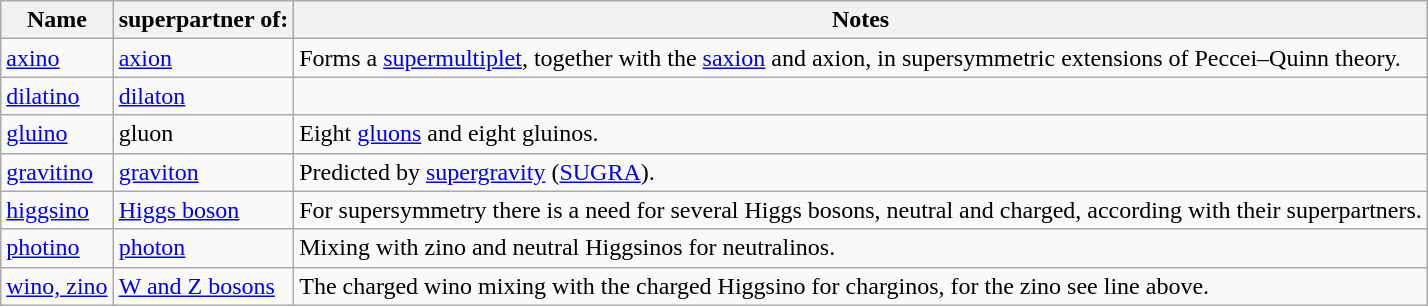<table class="wikitable">
<tr>
<th scope="col">Name</th>
<th scope="col">superpartner of:</th>
<th scope="col">Notes</th>
</tr>
<tr>
<td><a href='#'>axino</a></td>
<td><a href='#'>axion</a></td>
<td>Forms a <a href='#'>supermultiplet</a>, together with the <a href='#'>saxion</a> and axion, in supersymmetric extensions of Peccei–Quinn theory.</td>
</tr>
<tr>
<td><a href='#'>dilatino</a></td>
<td><a href='#'>dilaton</a></td>
<td></td>
</tr>
<tr>
<td><a href='#'>gluino</a></td>
<td>gluon</td>
<td>Eight <a href='#'>gluons</a> and eight gluinos.</td>
</tr>
<tr>
<td><a href='#'>gravitino</a></td>
<td><a href='#'>graviton</a></td>
<td>Predicted by <a href='#'>supergravity</a> (<a href='#'>SUGRA</a>).</td>
</tr>
<tr>
<td><a href='#'>higgsino</a></td>
<td><a href='#'>Higgs boson</a></td>
<td>For supersymmetry there is a need for several Higgs bosons, neutral and charged, according with their superpartners.</td>
</tr>
<tr>
<td><a href='#'>photino</a></td>
<td><a href='#'>photon</a></td>
<td>Mixing with zino and neutral Higgsinos for neutralinos.</td>
</tr>
<tr>
<td><a href='#'>wino, zino</a></td>
<td><a href='#'>W and Z bosons</a></td>
<td>The charged wino mixing with the charged Higgsino for charginos, for the zino see line above.</td>
</tr>
</table>
